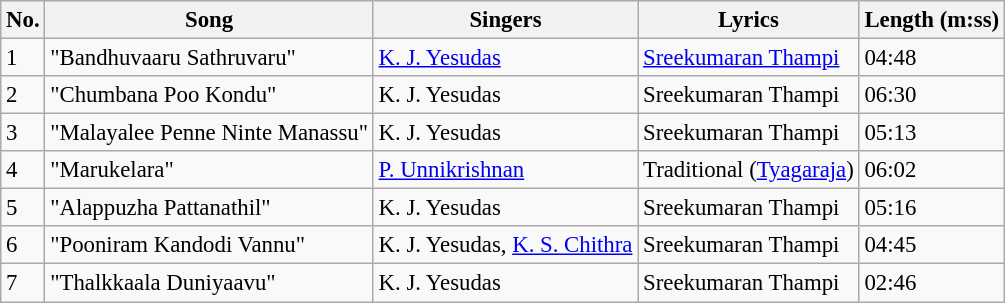<table class="wikitable" style="font-size:95%;">
<tr>
<th>No.</th>
<th>Song</th>
<th>Singers</th>
<th>Lyrics</th>
<th>Length (m:ss)</th>
</tr>
<tr>
<td>1</td>
<td>"Bandhuvaaru Sathruvaru"</td>
<td><a href='#'>K. J. Yesudas</a></td>
<td><a href='#'>Sreekumaran Thampi</a></td>
<td>04:48</td>
</tr>
<tr>
<td>2</td>
<td>"Chumbana Poo Kondu"</td>
<td>K. J. Yesudas</td>
<td>Sreekumaran Thampi</td>
<td>06:30</td>
</tr>
<tr>
<td>3</td>
<td>"Malayalee Penne Ninte Manassu"</td>
<td>K. J. Yesudas</td>
<td>Sreekumaran Thampi</td>
<td>05:13</td>
</tr>
<tr>
<td>4</td>
<td>"Marukelara"</td>
<td><a href='#'>P. Unnikrishnan</a></td>
<td>Traditional (<a href='#'>Tyagaraja</a>)</td>
<td>06:02</td>
</tr>
<tr>
<td>5</td>
<td>"Alappuzha Pattanathil"</td>
<td>K. J. Yesudas</td>
<td>Sreekumaran Thampi</td>
<td>05:16</td>
</tr>
<tr>
<td>6</td>
<td>"Pooniram Kandodi Vannu"</td>
<td>K. J. Yesudas, <a href='#'>K. S. Chithra</a></td>
<td>Sreekumaran Thampi</td>
<td>04:45</td>
</tr>
<tr>
<td>7</td>
<td>"Thalkkaala Duniyaavu"</td>
<td>K. J. Yesudas</td>
<td>Sreekumaran Thampi</td>
<td>02:46</td>
</tr>
</table>
